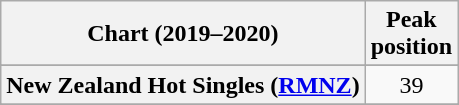<table class="wikitable sortable plainrowheaders" style="text-align:center">
<tr>
<th scope="col">Chart (2019–2020)</th>
<th scope="col">Peak<br>position</th>
</tr>
<tr>
</tr>
<tr>
</tr>
<tr>
</tr>
<tr>
</tr>
<tr>
</tr>
<tr>
</tr>
<tr>
</tr>
<tr>
<th scope="row">New Zealand Hot Singles (<a href='#'>RMNZ</a>)</th>
<td>39</td>
</tr>
<tr>
</tr>
<tr>
</tr>
<tr>
</tr>
</table>
